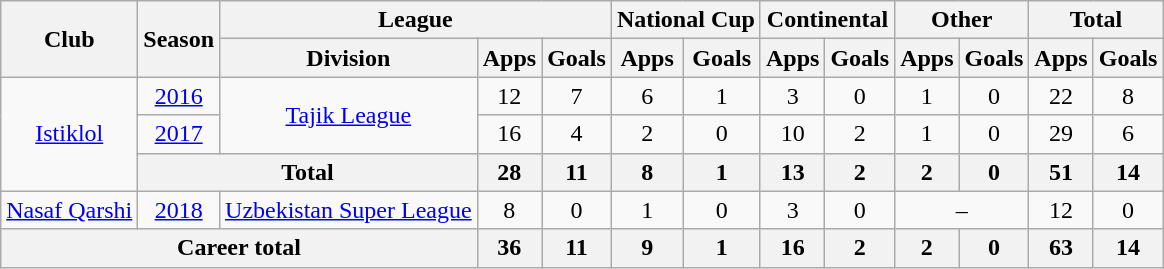<table class="wikitable" style="text-align: center;">
<tr>
<th rowspan=2>Club</th>
<th rowspan=2>Season</th>
<th colspan=3>League</th>
<th colspan=2>National Cup</th>
<th colspan=2>Continental</th>
<th colspan=2>Other</th>
<th colspan=2>Total</th>
</tr>
<tr>
<th>Division</th>
<th>Apps</th>
<th>Goals</th>
<th>Apps</th>
<th>Goals</th>
<th>Apps</th>
<th>Goals</th>
<th>Apps</th>
<th>Goals</th>
<th>Apps</th>
<th>Goals</th>
</tr>
<tr>
<td rowspan=3><a href='#'>Istiklol</a></td>
<td><a href='#'>2016</a></td>
<td rowspan=2><a href='#'>Tajik League</a></td>
<td>12</td>
<td>7</td>
<td>6</td>
<td>1</td>
<td>3</td>
<td>0</td>
<td>1</td>
<td>0</td>
<td>22</td>
<td>8</td>
</tr>
<tr>
<td><a href='#'>2017</a></td>
<td>16</td>
<td>4</td>
<td>2</td>
<td>0</td>
<td>10</td>
<td>2</td>
<td>1</td>
<td>0</td>
<td>29</td>
<td>6</td>
</tr>
<tr>
<th colspan=2>Total</th>
<th>28</th>
<th>11</th>
<th>8</th>
<th>1</th>
<th>13</th>
<th>2</th>
<th>2</th>
<th>0</th>
<th>51</th>
<th>14</th>
</tr>
<tr>
<td><a href='#'>Nasaf Qarshi</a></td>
<td><a href='#'>2018</a></td>
<td><a href='#'>Uzbekistan Super League</a></td>
<td>8</td>
<td>0</td>
<td>1</td>
<td>0</td>
<td>3</td>
<td>0</td>
<td colspan=2>–</td>
<td>12</td>
<td>0</td>
</tr>
<tr>
<th colspan=3>Career total</th>
<th>36</th>
<th>11</th>
<th>9</th>
<th>1</th>
<th>16</th>
<th>2</th>
<th>2</th>
<th>0</th>
<th>63</th>
<th>14</th>
</tr>
</table>
